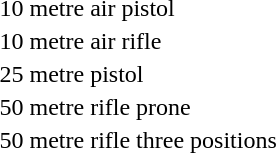<table>
<tr>
<td>10 metre air pistol <br></td>
<td></td>
<td></td>
<td></td>
</tr>
<tr>
<td>10 metre air rifle <br></td>
<td></td>
<td></td>
<td></td>
</tr>
<tr>
<td>25 metre pistol <br></td>
<td></td>
<td></td>
<td></td>
</tr>
<tr>
<td>50 metre rifle prone<br></td>
<td></td>
<td></td>
<td></td>
</tr>
<tr>
<td>50 metre rifle three positions<br></td>
<td></td>
<td></td>
<td></td>
</tr>
</table>
